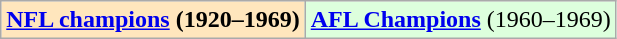<table class="wikitable">
<tr>
<td bgcolor="#FFE6BD"><strong><a href='#'>NFL champions</a> (1920–1969)</strong></td>
<td bgcolor="#DDFFDD"><strong><a href='#'>AFL Champions</a></strong> (1960–1969)</td>
</tr>
</table>
